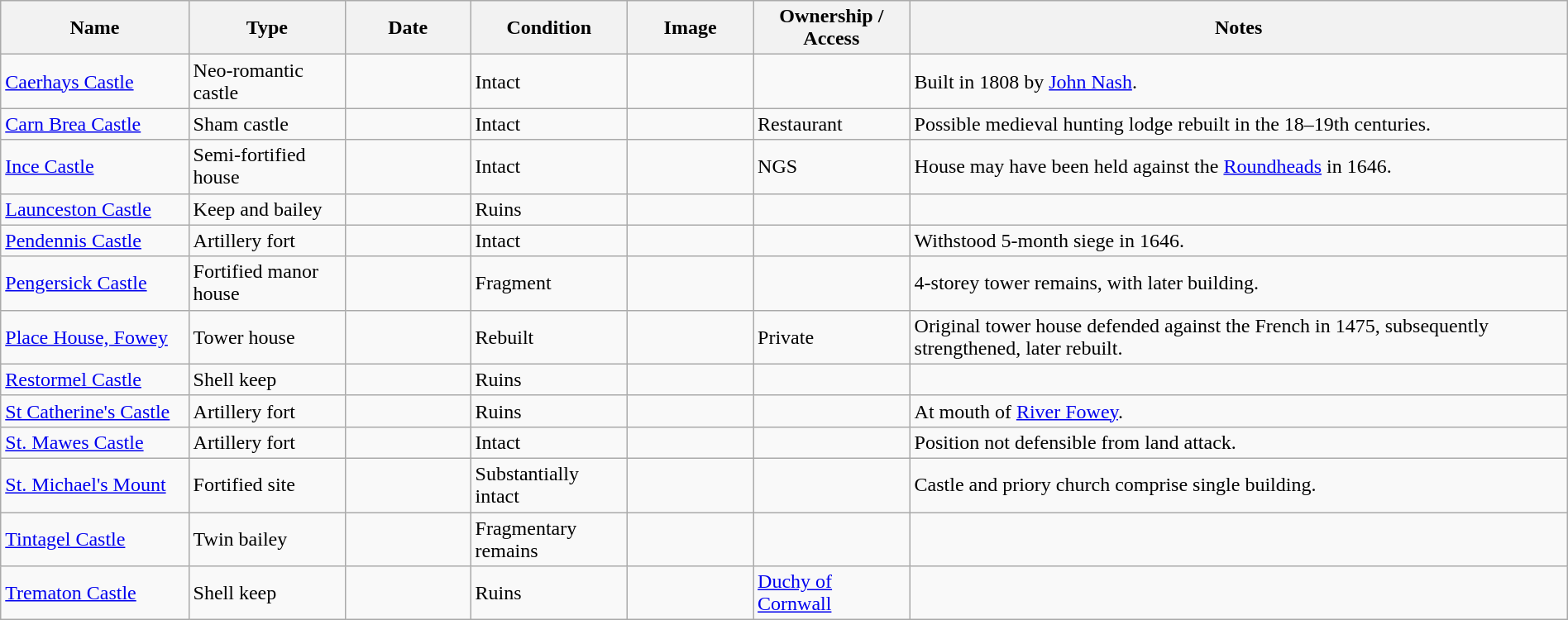<table class="wikitable sortable sticky-header" width="100%">
<tr>
<th width="12%">Name</th>
<th width="10%">Type</th>
<th width="8%">Date</th>
<th width="10%">Condition</th>
<th class="unsortable" width="94">Image</th>
<th width="10%">Ownership / Access</th>
<th class="unsortable">Notes</th>
</tr>
<tr>
<td><a href='#'>Caerhays Castle</a></td>
<td>Neo-romantic castle</td>
<td></td>
<td>Intact</td>
<td></td>
<td></td>
<td>Built in 1808 by <a href='#'>John Nash</a>.</td>
</tr>
<tr>
<td><a href='#'>Carn Brea Castle</a></td>
<td>Sham castle</td>
<td></td>
<td>Intact</td>
<td></td>
<td>Restaurant</td>
<td>Possible medieval hunting lodge rebuilt in the 18–19th centuries.</td>
</tr>
<tr>
<td><a href='#'>Ince Castle</a></td>
<td>Semi-fortified house</td>
<td></td>
<td>Intact</td>
<td></td>
<td>NGS</td>
<td>House may have been held against the <a href='#'>Roundheads</a> in 1646.</td>
</tr>
<tr>
<td><a href='#'>Launceston Castle</a></td>
<td>Keep and bailey</td>
<td></td>
<td>Ruins</td>
<td></td>
<td></td>
<td></td>
</tr>
<tr>
<td><a href='#'>Pendennis Castle</a></td>
<td>Artillery fort</td>
<td></td>
<td>Intact</td>
<td></td>
<td></td>
<td>Withstood 5-month siege in 1646.</td>
</tr>
<tr>
<td><a href='#'>Pengersick Castle</a></td>
<td>Fortified manor house</td>
<td></td>
<td>Fragment</td>
<td></td>
<td></td>
<td>4-storey tower remains, with later building.</td>
</tr>
<tr>
<td><a href='#'>Place House, Fowey</a></td>
<td>Tower house</td>
<td></td>
<td>Rebuilt</td>
<td></td>
<td>Private</td>
<td>Original tower house defended against the French in 1475, subsequently strengthened, later rebuilt.</td>
</tr>
<tr>
<td><a href='#'>Restormel Castle</a></td>
<td>Shell keep</td>
<td></td>
<td>Ruins</td>
<td></td>
<td></td>
<td></td>
</tr>
<tr>
<td><a href='#'>St Catherine's Castle</a></td>
<td>Artillery fort</td>
<td></td>
<td>Ruins</td>
<td></td>
<td></td>
<td>At mouth of <a href='#'>River Fowey</a>.</td>
</tr>
<tr>
<td><a href='#'>St. Mawes Castle</a></td>
<td>Artillery fort</td>
<td></td>
<td>Intact</td>
<td></td>
<td></td>
<td>Position not defensible from land attack.</td>
</tr>
<tr>
<td><a href='#'>St. Michael's Mount</a></td>
<td>Fortified site</td>
<td></td>
<td>Substantially intact</td>
<td></td>
<td></td>
<td>Castle and priory church comprise single building.</td>
</tr>
<tr>
<td><a href='#'>Tintagel Castle</a></td>
<td>Twin bailey</td>
<td></td>
<td>Fragmentary remains</td>
<td></td>
<td></td>
<td></td>
</tr>
<tr>
<td><a href='#'>Trematon Castle</a></td>
<td>Shell keep</td>
<td></td>
<td>Ruins</td>
<td></td>
<td><a href='#'>Duchy of Cornwall</a></td>
<td></td>
</tr>
</table>
